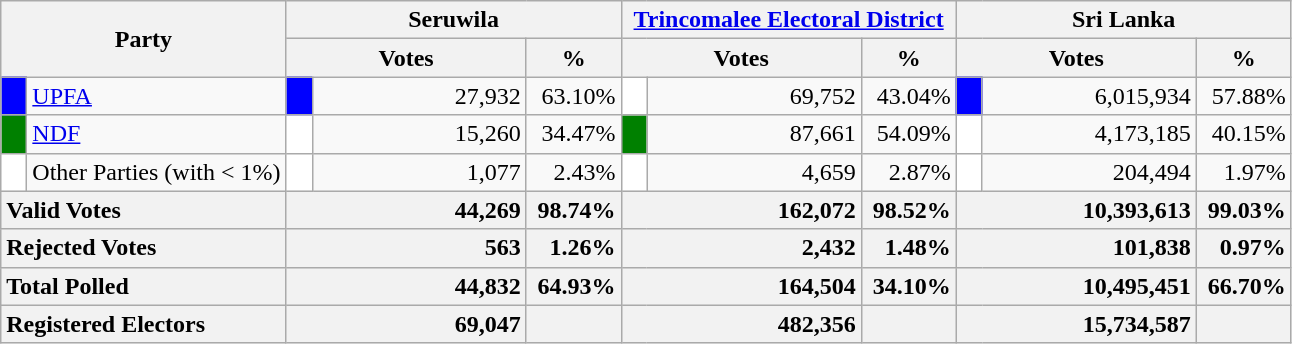<table class="wikitable">
<tr>
<th colspan="2" width="144px"rowspan="2">Party</th>
<th colspan="3" width="216px">Seruwila</th>
<th colspan="3" width="216px"><a href='#'>Trincomalee Electoral District</a></th>
<th colspan="3" width="216px">Sri Lanka</th>
</tr>
<tr>
<th colspan="2" width="144px">Votes</th>
<th>%</th>
<th colspan="2" width="144px">Votes</th>
<th>%</th>
<th colspan="2" width="144px">Votes</th>
<th>%</th>
</tr>
<tr>
<td style="background-color:blue;" width="10px"></td>
<td style="text-align:left;"><a href='#'>UPFA</a></td>
<td style="background-color:blue;" width="10px"></td>
<td style="text-align:right;">27,932</td>
<td style="text-align:right;">63.10%</td>
<td style="background-color:white;" width="10px"></td>
<td style="text-align:right;">69,752</td>
<td style="text-align:right;">43.04%</td>
<td style="background-color:blue;" width="10px"></td>
<td style="text-align:right;">6,015,934</td>
<td style="text-align:right;">57.88%</td>
</tr>
<tr>
<td style="background-color:green;" width="10px"></td>
<td style="text-align:left;"><a href='#'>NDF</a></td>
<td style="background-color:white;" width="10px"></td>
<td style="text-align:right;">15,260</td>
<td style="text-align:right;">34.47%</td>
<td style="background-color:green;" width="10px"></td>
<td style="text-align:right;">87,661</td>
<td style="text-align:right;">54.09%</td>
<td style="background-color:white;" width="10px"></td>
<td style="text-align:right;">4,173,185</td>
<td style="text-align:right;">40.15%</td>
</tr>
<tr>
<td style="background-color:white;" width="10px"></td>
<td style="text-align:left;">Other Parties (with < 1%)</td>
<td style="background-color:white;" width="10px"></td>
<td style="text-align:right;">1,077</td>
<td style="text-align:right;">2.43%</td>
<td style="background-color:white;" width="10px"></td>
<td style="text-align:right;">4,659</td>
<td style="text-align:right;">2.87%</td>
<td style="background-color:white;" width="10px"></td>
<td style="text-align:right;">204,494</td>
<td style="text-align:right;">1.97%</td>
</tr>
<tr>
<th colspan="2" width="144px"style="text-align:left;">Valid Votes</th>
<th style="text-align:right;"colspan="2" width="144px">44,269</th>
<th style="text-align:right;">98.74%</th>
<th style="text-align:right;"colspan="2" width="144px">162,072</th>
<th style="text-align:right;">98.52%</th>
<th style="text-align:right;"colspan="2" width="144px">10,393,613</th>
<th style="text-align:right;">99.03%</th>
</tr>
<tr>
<th colspan="2" width="144px"style="text-align:left;">Rejected Votes</th>
<th style="text-align:right;"colspan="2" width="144px">563</th>
<th style="text-align:right;">1.26%</th>
<th style="text-align:right;"colspan="2" width="144px">2,432</th>
<th style="text-align:right;">1.48%</th>
<th style="text-align:right;"colspan="2" width="144px">101,838</th>
<th style="text-align:right;">0.97%</th>
</tr>
<tr>
<th colspan="2" width="144px"style="text-align:left;">Total Polled</th>
<th style="text-align:right;"colspan="2" width="144px">44,832</th>
<th style="text-align:right;">64.93%</th>
<th style="text-align:right;"colspan="2" width="144px">164,504</th>
<th style="text-align:right;">34.10%</th>
<th style="text-align:right;"colspan="2" width="144px">10,495,451</th>
<th style="text-align:right;">66.70%</th>
</tr>
<tr>
<th colspan="2" width="144px"style="text-align:left;">Registered Electors</th>
<th style="text-align:right;"colspan="2" width="144px">69,047</th>
<th></th>
<th style="text-align:right;"colspan="2" width="144px">482,356</th>
<th></th>
<th style="text-align:right;"colspan="2" width="144px">15,734,587</th>
<th></th>
</tr>
</table>
